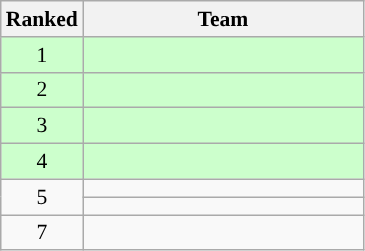<table class="wikitable" style="text-align:center; font-size:90%">
<tr>
<th width=40>Ranked</th>
<th width=180>Team</th>
</tr>
<tr bgcolor="ccffcc">
<td style="text-align:center">1</td>
<td style="text-align:left"></td>
</tr>
<tr bgcolor="ccffcc">
<td style="text-align:center">2</td>
<td style="text-align:left"></td>
</tr>
<tr bgcolor="ccffcc">
<td style="text-align:center">3</td>
<td style="text-align:left"></td>
</tr>
<tr bgcolor="ccffcc">
<td style="text-align:center">4</td>
<td style="text-align:left"></td>
</tr>
<tr>
<td rowspan=2 style="text-align:center">5</td>
<td style="text-align:left"></td>
</tr>
<tr>
<td style="text-align:left"></td>
</tr>
<tr>
<td style="text-align:center">7</td>
<td style="text-align:left"></td>
</tr>
</table>
